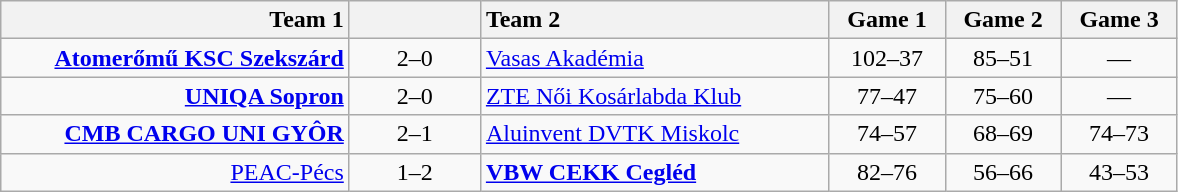<table class=wikitable style="text-align:center">
<tr>
<th style="width:225px; text-align:right;">Team 1</th>
<th style="width:80px;"></th>
<th style="width:225px; text-align:left;">Team 2</th>
<th style="width:70px;">Game 1</th>
<th style="width:70px;">Game 2</th>
<th style="width:70px;">Game 3</th>
</tr>
<tr>
<td align=right><strong><a href='#'>Atomerőmű KSC Szekszárd</a></strong></td>
<td>2–0</td>
<td align=left><a href='#'>Vasas Akadémia</a></td>
<td>102–37</td>
<td>85–51</td>
<td>—</td>
</tr>
<tr>
<td align=right><strong><a href='#'>UNIQA Sopron</a></strong></td>
<td>2–0</td>
<td align=left><a href='#'>ZTE Női Kosárlabda Klub</a></td>
<td>77–47</td>
<td>75–60</td>
<td>—</td>
</tr>
<tr>
<td align=right><strong><a href='#'>CMB CARGO UNI GYÔR</a></strong></td>
<td>2–1</td>
<td align=left><a href='#'>Aluinvent DVTK Miskolc</a></td>
<td>74–57</td>
<td>68–69</td>
<td>74–73</td>
</tr>
<tr>
<td align=right><a href='#'>PEAC-Pécs</a></td>
<td>1–2</td>
<td align=left><strong><a href='#'>VBW CEKK Cegléd</a></strong></td>
<td>82–76</td>
<td>56–66</td>
<td>43–53</td>
</tr>
</table>
